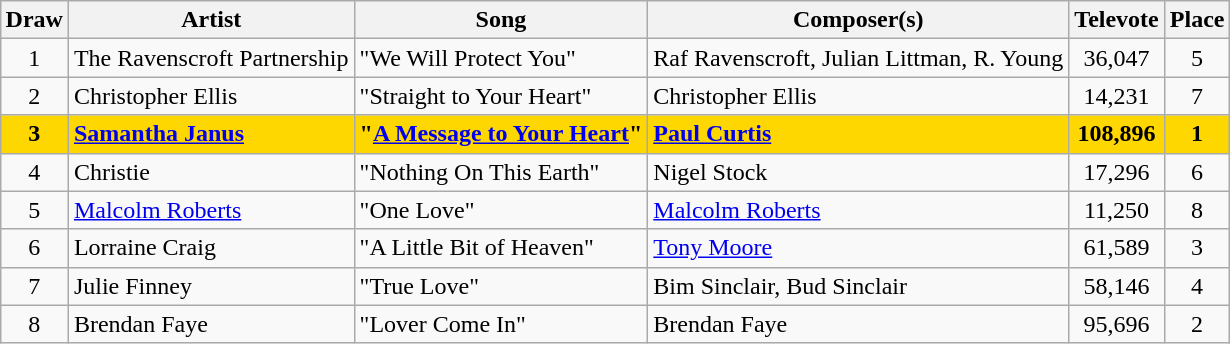<table class="sortable wikitable" style="margin: 1em auto 1em auto; text-align:center">
<tr>
<th>Draw</th>
<th>Artist</th>
<th>Song</th>
<th>Composer(s)</th>
<th>Televote</th>
<th>Place</th>
</tr>
<tr>
<td>1</td>
<td align="left">The Ravenscroft Partnership</td>
<td align="left">"We Will Protect You"</td>
<td align="left">Raf Ravenscroft, Julian Littman, R. Young</td>
<td>36,047</td>
<td>5</td>
</tr>
<tr>
<td>2</td>
<td align="left">Christopher Ellis</td>
<td align="left">"Straight to Your Heart"</td>
<td align="left">Christopher Ellis</td>
<td>14,231</td>
<td>7</td>
</tr>
<tr style="font-weight:bold; background:gold;">
<td>3</td>
<td align="left"><a href='#'>Samantha Janus</a></td>
<td align="left">"<a href='#'>A Message to Your Heart</a>"</td>
<td align="left"><a href='#'>Paul Curtis</a></td>
<td>108,896</td>
<td>1</td>
</tr>
<tr>
<td>4</td>
<td align="left">Christie</td>
<td align="left">"Nothing On This Earth"</td>
<td align="left">Nigel Stock</td>
<td>17,296</td>
<td>6</td>
</tr>
<tr>
<td>5</td>
<td align="left"><a href='#'>Malcolm Roberts</a></td>
<td align="left">"One Love"</td>
<td align="left"><a href='#'>Malcolm Roberts</a></td>
<td>11,250</td>
<td>8</td>
</tr>
<tr>
<td>6</td>
<td align="left">Lorraine Craig</td>
<td align="left">"A Little Bit of Heaven"</td>
<td align="left"><a href='#'>Tony Moore</a></td>
<td>61,589</td>
<td>3</td>
</tr>
<tr>
<td>7</td>
<td align="left">Julie Finney</td>
<td align="left">"True Love"</td>
<td align="left">Bim Sinclair, Bud Sinclair</td>
<td>58,146</td>
<td>4</td>
</tr>
<tr>
<td>8</td>
<td align="left">Brendan Faye</td>
<td align="left">"Lover Come In"</td>
<td align="left">Brendan Faye</td>
<td>95,696</td>
<td>2</td>
</tr>
</table>
